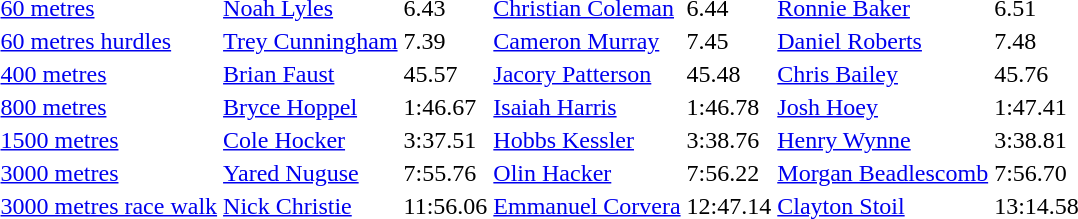<table>
<tr>
<td><a href='#'>60 metres</a></td>
<td><a href='#'>Noah Lyles</a></td>
<td>6.43</td>
<td><a href='#'>Christian Coleman</a></td>
<td>6.44</td>
<td><a href='#'>Ronnie Baker</a></td>
<td>6.51</td>
</tr>
<tr>
<td><a href='#'>60 metres hurdles</a></td>
<td><a href='#'>Trey Cunningham</a></td>
<td>7.39</td>
<td><a href='#'>Cameron Murray</a></td>
<td>7.45</td>
<td><a href='#'>Daniel Roberts</a></td>
<td>7.48</td>
</tr>
<tr>
<td><a href='#'>400 metres</a></td>
<td><a href='#'>Brian Faust</a></td>
<td>45.57</td>
<td><a href='#'>Jacory Patterson</a></td>
<td>45.48</td>
<td><a href='#'>Chris Bailey</a></td>
<td>45.76</td>
</tr>
<tr>
<td><a href='#'>800 metres</a></td>
<td><a href='#'>Bryce Hoppel</a></td>
<td>1:46.67</td>
<td><a href='#'>Isaiah Harris</a></td>
<td>1:46.78</td>
<td><a href='#'>Josh Hoey</a></td>
<td>1:47.41</td>
</tr>
<tr>
<td><a href='#'>1500 metres</a></td>
<td><a href='#'>Cole Hocker</a></td>
<td>3:37.51</td>
<td><a href='#'>Hobbs Kessler</a></td>
<td>3:38.76</td>
<td><a href='#'>Henry Wynne</a></td>
<td>3:38.81</td>
</tr>
<tr>
<td><a href='#'>3000 metres</a></td>
<td><a href='#'>Yared Nuguse</a></td>
<td>7:55.76</td>
<td><a href='#'>Olin Hacker</a></td>
<td>7:56.22</td>
<td><a href='#'>Morgan Beadlescomb</a></td>
<td>7:56.70</td>
</tr>
<tr>
<td><a href='#'>3000 metres race walk</a></td>
<td><a href='#'>Nick Christie</a></td>
<td>11:56.06</td>
<td><a href='#'>Emmanuel Corvera</a></td>
<td>12:47.14</td>
<td><a href='#'>Clayton Stoil</a></td>
<td>13:14.58</td>
</tr>
</table>
